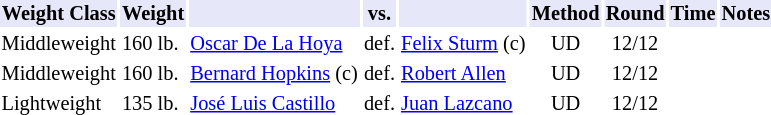<table class="toccolours" style="font-size: 85%;">
<tr>
<th style="background:#e6e8fa; color:#000; text-align:center;">Weight Class</th>
<th style="background:#e6e8fa; color:#000; text-align:center;">Weight</th>
<th style="background:#e6e8fa; color:#000; text-align:center;"></th>
<th style="background:#e6e8fa; color:#000; text-align:center;">vs.</th>
<th style="background:#e6e8fa; color:#000; text-align:center;"></th>
<th style="background:#e6e8fa; color:#000; text-align:center;">Method</th>
<th style="background:#e6e8fa; color:#000; text-align:center;">Round</th>
<th style="background:#e6e8fa; color:#000; text-align:center;">Time</th>
<th style="background:#e6e8fa; color:#000; text-align:center;">Notes</th>
</tr>
<tr>
<td>Middleweight</td>
<td>160 lb.</td>
<td> <a href='#'>Oscar De La Hoya</a></td>
<td>def.</td>
<td> <a href='#'>Felix Sturm</a> (c)</td>
<td align="center">UD</td>
<td align="center">12/12</td>
<td align="center"></td>
<td></td>
</tr>
<tr>
<td>Middleweight</td>
<td>160 lb.</td>
<td> <a href='#'>Bernard Hopkins</a> (c)</td>
<td>def.</td>
<td> <a href='#'>Robert Allen</a></td>
<td align="center">UD</td>
<td align="center">12/12</td>
<td align="center"></td>
<td></td>
</tr>
<tr>
<td>Lightweight</td>
<td>135 lb.</td>
<td> <a href='#'>José Luis Castillo</a></td>
<td>def.</td>
<td> <a href='#'>Juan Lazcano</a></td>
<td align="center">UD</td>
<td align="center">12/12</td>
<td align="center"></td>
<td></td>
</tr>
</table>
